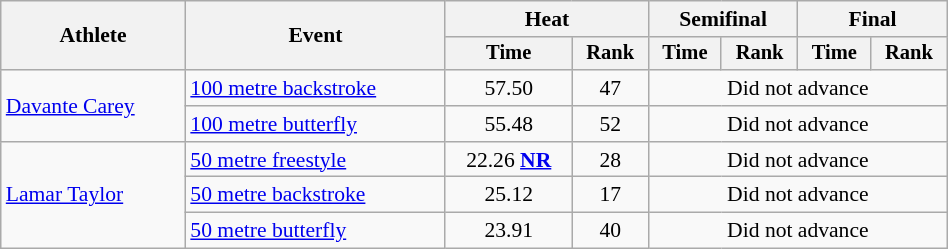<table class="wikitable" style="text-align:center; font-size:90%; width:50%;">
<tr>
<th rowspan="2">Athlete</th>
<th rowspan="2">Event</th>
<th colspan="2">Heat</th>
<th colspan="2">Semifinal</th>
<th colspan="2">Final</th>
</tr>
<tr style="font-size:95%">
<th>Time</th>
<th>Rank</th>
<th>Time</th>
<th>Rank</th>
<th>Time</th>
<th>Rank</th>
</tr>
<tr>
<td align=left rowspan=2><a href='#'>Davante Carey</a></td>
<td align=left><a href='#'>100 metre backstroke</a></td>
<td>57.50</td>
<td>47</td>
<td colspan=4>Did not advance</td>
</tr>
<tr>
<td align=left><a href='#'>100 metre butterfly</a></td>
<td>55.48</td>
<td>52</td>
<td colspan=4>Did not advance</td>
</tr>
<tr>
<td align=left rowspan=3><a href='#'>Lamar Taylor</a></td>
<td align=left><a href='#'>50 metre freestyle</a></td>
<td>22.26 <strong><a href='#'>NR</a></strong></td>
<td>28</td>
<td colspan=4>Did not advance</td>
</tr>
<tr>
<td align=left><a href='#'>50 metre backstroke</a></td>
<td>25.12</td>
<td>17</td>
<td colspan=4>Did not advance</td>
</tr>
<tr>
<td align=left><a href='#'>50 metre butterfly</a></td>
<td>23.91</td>
<td>40</td>
<td colspan=4>Did not advance</td>
</tr>
</table>
